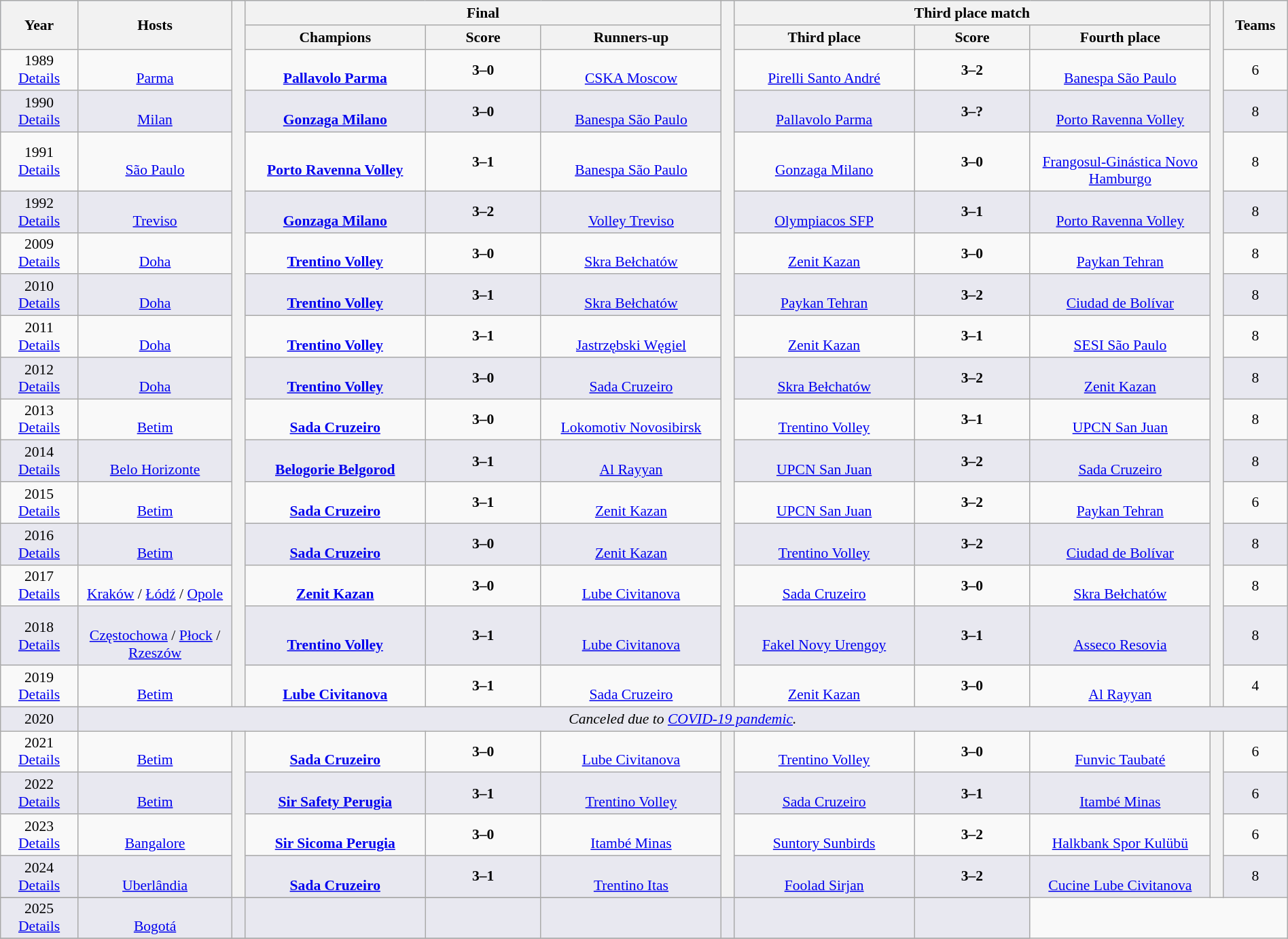<table class="wikitable" style="font-size:90%; width:100%; text-align:center;">
<tr bgcolor=#c1d8ff>
<th rowspan=2 width=6%>Year</th>
<th rowspan=2 width=12%>Hosts</th>
<th width=1% rowspan=17 bgcolor=#ffffff></th>
<th colspan=3>Final</th>
<th width=1% rowspan=17 bgcolor=#ffffff></th>
<th colspan=3>Third place match</th>
<th width=1% rowspan=17 bgcolor=#ffffff></th>
<th rowspan=2 width=5%>Teams</th>
</tr>
<tr bgcolor=#efefef>
<th width=14%>Champions</th>
<th width=9%>Score</th>
<th width=14%>Runners-up</th>
<th width=14%>Third place</th>
<th width=9%>Score</th>
<th width=14%>Fourth place</th>
</tr>
<tr>
<td>1989<br><a href='#'>Details</a></td>
<td><br><a href='#'>Parma</a></td>
<td><br><strong><a href='#'>Pallavolo Parma</a></strong></td>
<td><strong>3–0</strong></td>
<td><br><a href='#'>CSKA Moscow</a></td>
<td><br><a href='#'>Pirelli Santo André</a></td>
<td><strong>3–2</strong></td>
<td><br><a href='#'>Banespa São Paulo</a></td>
<td>6</td>
</tr>
<tr bgcolor=#e8e8f0>
<td>1990<br><a href='#'>Details</a></td>
<td><br><a href='#'>Milan</a></td>
<td><br><strong><a href='#'>Gonzaga Milano</a></strong></td>
<td><strong>3–0</strong></td>
<td><br><a href='#'>Banespa São Paulo</a></td>
<td><br><a href='#'>Pallavolo Parma</a></td>
<td><strong>3–?</strong></td>
<td><br><a href='#'>Porto Ravenna Volley</a></td>
<td>8</td>
</tr>
<tr>
<td>1991<br><a href='#'>Details</a></td>
<td><br><a href='#'>São Paulo</a></td>
<td><br><strong><a href='#'>Porto Ravenna Volley</a></strong></td>
<td><strong>3–1</strong></td>
<td><br><a href='#'>Banespa São Paulo</a></td>
<td><br><a href='#'>Gonzaga Milano</a></td>
<td><strong>3–0</strong></td>
<td><br><a href='#'>Frangosul-Ginástica Novo Hamburgo</a></td>
<td>8</td>
</tr>
<tr bgcolor=#e8e8f0>
<td>1992<br><a href='#'>Details</a></td>
<td><br><a href='#'>Treviso</a></td>
<td><br><strong><a href='#'>Gonzaga Milano</a></strong></td>
<td><strong>3–2</strong></td>
<td><br><a href='#'>Volley Treviso</a></td>
<td><br><a href='#'>Olympiacos SFP</a></td>
<td><strong>3–1</strong></td>
<td><br><a href='#'>Porto Ravenna Volley</a></td>
<td>8</td>
</tr>
<tr>
<td>2009<br><a href='#'>Details</a></td>
<td><br><a href='#'>Doha</a></td>
<td><br><strong><a href='#'>Trentino Volley</a></strong></td>
<td><strong>3–0</strong></td>
<td><br><a href='#'>Skra Bełchatów</a></td>
<td><br><a href='#'>Zenit Kazan</a></td>
<td><strong>3–0</strong></td>
<td><br><a href='#'>Paykan Tehran</a></td>
<td>8</td>
</tr>
<tr bgcolor=#e8e8f0>
<td>2010<br><a href='#'>Details</a></td>
<td><br><a href='#'>Doha</a></td>
<td><br><strong><a href='#'>Trentino Volley</a></strong></td>
<td><strong>3–1</strong></td>
<td><br><a href='#'>Skra Bełchatów</a></td>
<td><br><a href='#'>Paykan Tehran</a></td>
<td><strong>3–2</strong></td>
<td><br><a href='#'>Ciudad de Bolívar</a></td>
<td>8</td>
</tr>
<tr>
<td>2011<br><a href='#'>Details</a></td>
<td><br><a href='#'>Doha</a></td>
<td><br><strong><a href='#'>Trentino Volley</a></strong></td>
<td><strong>3–1</strong></td>
<td><br><a href='#'>Jastrzębski Węgiel</a></td>
<td><br><a href='#'>Zenit Kazan</a></td>
<td><strong>3–1</strong></td>
<td><br><a href='#'>SESI São Paulo</a></td>
<td>8</td>
</tr>
<tr bgcolor=#e8e8f0>
<td>2012<br><a href='#'>Details</a></td>
<td><br><a href='#'>Doha</a></td>
<td><br><strong><a href='#'>Trentino Volley</a></strong></td>
<td><strong>3–0</strong></td>
<td><br><a href='#'>Sada Cruzeiro</a></td>
<td><br><a href='#'>Skra Bełchatów</a></td>
<td><strong>3–2</strong></td>
<td><br><a href='#'>Zenit Kazan</a></td>
<td>8</td>
</tr>
<tr>
<td>2013<br><a href='#'>Details</a></td>
<td><br><a href='#'>Betim</a></td>
<td><br><strong><a href='#'>Sada Cruzeiro</a></strong></td>
<td><strong>3–0</strong></td>
<td><br><a href='#'>Lokomotiv Novosibirsk</a></td>
<td><br><a href='#'>Trentino Volley</a></td>
<td><strong>3–1</strong></td>
<td><br><a href='#'>UPCN San Juan</a></td>
<td>8</td>
</tr>
<tr bgcolor=#e8e8f0>
<td>2014<br><a href='#'>Details</a></td>
<td><br><a href='#'>Belo Horizonte</a></td>
<td><br><strong><a href='#'>Belogorie Belgorod</a></strong></td>
<td><strong>3–1</strong></td>
<td><br><a href='#'>Al Rayyan</a></td>
<td><br><a href='#'>UPCN San Juan</a></td>
<td><strong>3–2</strong></td>
<td><br><a href='#'>Sada Cruzeiro</a></td>
<td>8</td>
</tr>
<tr>
<td>2015<br><a href='#'>Details</a></td>
<td><br><a href='#'>Betim</a></td>
<td><br><strong><a href='#'>Sada Cruzeiro</a></strong></td>
<td><strong>3–1</strong></td>
<td><br><a href='#'>Zenit Kazan</a></td>
<td><br><a href='#'>UPCN San Juan</a></td>
<td><strong>3–2</strong></td>
<td><br><a href='#'>Paykan Tehran</a></td>
<td>6</td>
</tr>
<tr bgcolor=#e8e8f0>
<td>2016<br><a href='#'>Details</a></td>
<td><br><a href='#'>Betim</a></td>
<td><br><strong><a href='#'>Sada Cruzeiro</a></strong></td>
<td><strong>3–0</strong></td>
<td><br><a href='#'>Zenit Kazan</a></td>
<td><br><a href='#'>Trentino Volley</a></td>
<td><strong>3–2</strong></td>
<td><br><a href='#'>Ciudad de Bolívar</a></td>
<td>8</td>
</tr>
<tr>
<td>2017<br><a href='#'>Details</a></td>
<td><br><a href='#'>Kraków</a> / <a href='#'>Łódź</a> / <a href='#'>Opole</a></td>
<td><br><strong><a href='#'>Zenit Kazan</a></strong></td>
<td><strong>3–0</strong></td>
<td><br><a href='#'>Lube Civitanova</a></td>
<td><br><a href='#'>Sada Cruzeiro</a></td>
<td><strong>3–0</strong></td>
<td><br><a href='#'>Skra Bełchatów</a></td>
<td>8</td>
</tr>
<tr bgcolor=#e8e8f0>
<td>2018<br><a href='#'>Details</a></td>
<td><br><a href='#'>Częstochowa</a> / <a href='#'>Płock</a> / <a href='#'>Rzeszów</a></td>
<td><br><strong><a href='#'>Trentino Volley</a></strong></td>
<td><strong>3–1</strong></td>
<td><br><a href='#'>Lube Civitanova</a></td>
<td><br><a href='#'>Fakel Novy Urengoy</a></td>
<td><strong>3–1</strong></td>
<td><br><a href='#'>Asseco Resovia</a></td>
<td>8</td>
</tr>
<tr>
<td>2019<br><a href='#'>Details</a></td>
<td><br><a href='#'>Betim</a></td>
<td><br><strong><a href='#'>Lube Civitanova</a></strong></td>
<td><strong>3–1</strong></td>
<td><br><a href='#'>Sada Cruzeiro</a></td>
<td><br><a href='#'>Zenit Kazan</a></td>
<td><strong>3–0</strong></td>
<td><br><a href='#'>Al Rayyan</a></td>
<td>4</td>
</tr>
<tr bgcolor=#e8e8f0>
<td>2020</td>
<td colspan=11><em>Canceled due to <a href='#'>COVID-19 pandemic</a>.</em></td>
</tr>
<tr>
<td>2021<br><a href='#'>Details</a></td>
<td><br><a href='#'>Betim</a></td>
<th width=1% rowspan=5 bgcolor=#ffffff></th>
<td><br><strong><a href='#'>Sada Cruzeiro</a></strong></td>
<td><strong>3–0</strong></td>
<td><br><a href='#'>Lube Civitanova</a></td>
<th width=1% rowspan=5 bgcolor=#ffffff></th>
<td><br><a href='#'>Trentino Volley</a></td>
<td><strong>3–0</strong></td>
<td><br><a href='#'>Funvic Taubaté</a></td>
<th width=1% rowspan=5 bgcolor=#ffffff></th>
<td>6</td>
</tr>
<tr bgcolor=#e8e8f0>
<td>2022<br><a href='#'>Details</a></td>
<td><br><a href='#'>Betim</a></td>
<td><br><strong><a href='#'>Sir Safety Perugia</a></strong></td>
<td><strong>3–1</strong></td>
<td><br><a href='#'>Trentino Volley</a></td>
<td><br><a href='#'>Sada Cruzeiro</a></td>
<td><strong>3–1</strong></td>
<td><br><a href='#'>Itambé Minas</a></td>
<td>6</td>
</tr>
<tr>
<td>2023<br><a href='#'>Details</a></td>
<td><br><a href='#'>Bangalore</a></td>
<td><br><strong><a href='#'>Sir Sicoma Perugia</a></strong></td>
<td><strong>3–0</strong></td>
<td><br><a href='#'>Itambé Minas</a></td>
<td><br><a href='#'>Suntory Sunbirds</a></td>
<td><strong>3–2</strong></td>
<td><br><a href='#'>Halkbank Spor Kulübü</a></td>
<td>6</td>
</tr>
<tr bgcolor=#e8e8f0>
<td>2024<br><a href='#'>Details</a></td>
<td><br><a href='#'>Uberlândia</a></td>
<td><br><strong><a href='#'>Sada Cruzeiro</a></strong></td>
<td><strong>3–1</strong></td>
<td><br><a href='#'>Trentino Itas</a></td>
<td><br><a href='#'>Foolad Sirjan</a></td>
<td><strong>3–2</strong></td>
<td><br><a href='#'>Cucine Lube Civitanova</a></td>
<td>8</td>
</tr>
<tr>
</tr>
<tr bgcolor=#e8e8f0>
<td>2025<br><a href='#'>Details</a></td>
<td><br><a href='#'>Bogotá</a></td>
<td></td>
<td></td>
<td></td>
<td></td>
<td></td>
<td></td>
<td></td>
</tr>
<tr>
</tr>
</table>
